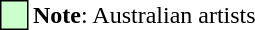<table>
<tr>
<td style="width: 15px; height: 15px; color: black; background: #ccffcc; border: 1px solid #000000;"></td>
<td><strong>Note</strong>: Australian artists</td>
</tr>
</table>
